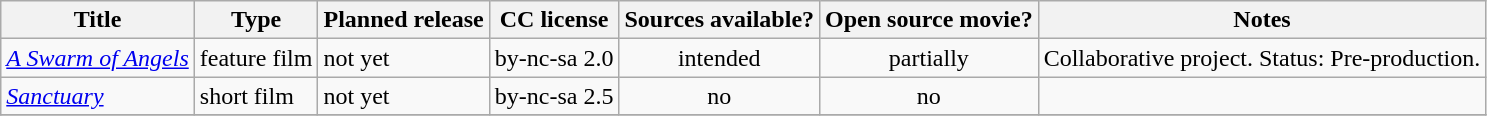<table class="wikitable sortable">
<tr>
<th>Title</th>
<th>Type</th>
<th>Planned release</th>
<th>CC license</th>
<th>Sources available?</th>
<th>Open source movie?</th>
<th>Notes</th>
</tr>
<tr>
<td><em><a href='#'>A Swarm of Angels</a></em></td>
<td>feature film</td>
<td>not yet</td>
<td>by-nc-sa 2.0</td>
<td align=center>intended</td>
<td align=center>partially</td>
<td>Collaborative project. Status: Pre-production.</td>
</tr>
<tr>
<td><em><a href='#'>Sanctuary</a></em></td>
<td>short film</td>
<td>not yet</td>
<td>by-nc-sa 2.5</td>
<td align=center>no</td>
<td align=center>no</td>
<td></td>
</tr>
<tr>
</tr>
</table>
